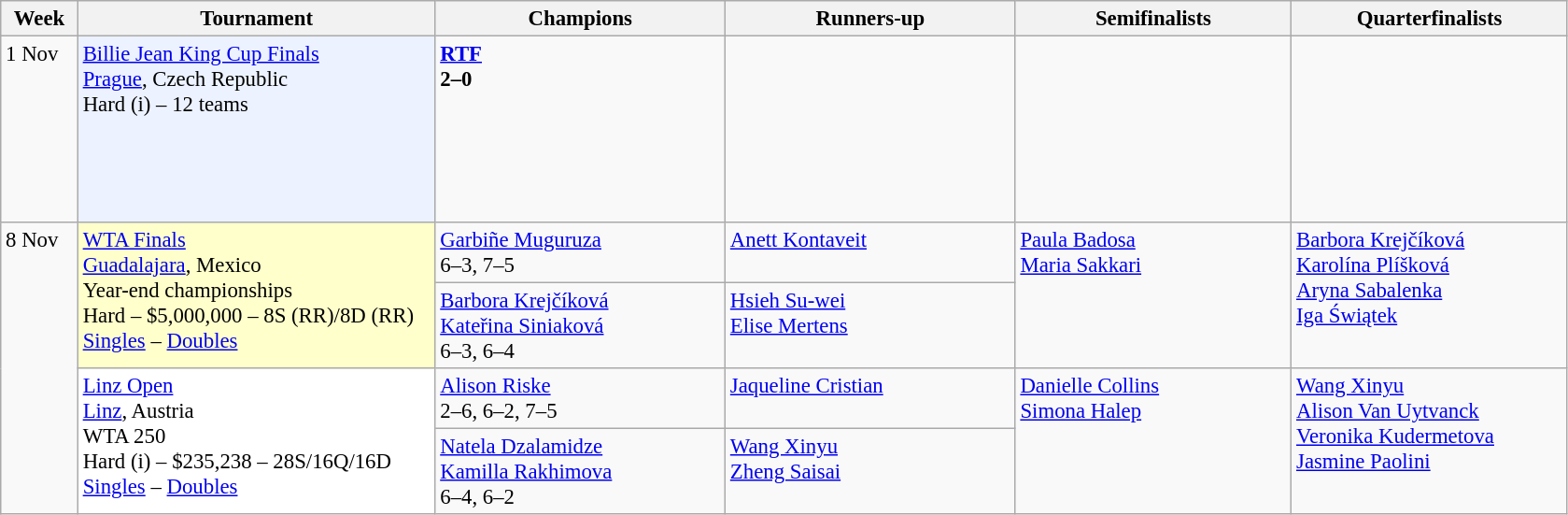<table class=wikitable style=font-size:95%>
<tr>
<th style="width:48px;">Week</th>
<th style="width:248px;">Tournament</th>
<th style="width:200px;">Champions</th>
<th style="width:200px;">Runners-up</th>
<th style="width:190px;">Semifinalists</th>
<th style="width:190px;">Quarterfinalists</th>
</tr>
<tr style="vertical-align:top">
<td>1 Nov</td>
<td style="background:#ecf2ff;"><a href='#'>Billie Jean King Cup Finals</a><br> <a href='#'>Prague</a>, Czech Republic<br>Hard (i) – 12 teams</td>
<td><strong> <a href='#'>RTF</a> <br> 2–0</strong></td>
<td></td>
<td> <br> </td>
<td> <br>  <br>  <br>  <br>  <br>  <br>  <br> </td>
</tr>
<tr style="vertical-align:top">
<td rowspan=4>8 Nov</td>
<td style="background:#ffc;" rowspan=2><a href='#'>WTA Finals</a><br> <a href='#'>Guadalajara</a>, Mexico<br>Year-end championships<br>Hard – $5,000,000 – 8S (RR)/8D (RR) <br> <a href='#'>Singles</a> – <a href='#'>Doubles</a></td>
<td> <a href='#'>Garbiñe Muguruza</a> <br> 6–3, 7–5</td>
<td> <a href='#'>Anett Kontaveit</a></td>
<td rowspan=2> <a href='#'>Paula Badosa</a> <br>  <a href='#'>Maria Sakkari</a></td>
<td rowspan=2>  <a href='#'>Barbora Krejčíková</a> <br> <a href='#'>Karolína Plíšková</a> <br> <a href='#'>Aryna Sabalenka</a> <br>  <a href='#'>Iga Świątek</a></td>
</tr>
<tr style="vertical-align:top">
<td> <a href='#'>Barbora Krejčíková</a> <br>  <a href='#'>Kateřina Siniaková</a> <br> 6–3, 6–4</td>
<td> <a href='#'>Hsieh Su-wei</a> <br>  <a href='#'>Elise Mertens</a></td>
</tr>
<tr style="vertical-align:top">
<td style="background:#fff;" rowspan=2><a href='#'>Linz Open</a><br> <a href='#'>Linz</a>, Austria<br>WTA 250<br>Hard (i) – $235,238 – 28S/16Q/16D <br> <a href='#'>Singles</a> – <a href='#'>Doubles</a></td>
<td> <a href='#'>Alison Riske</a> <br> 2–6, 6–2, 7–5</td>
<td> <a href='#'>Jaqueline Cristian</a></td>
<td rowspan=2> <a href='#'>Danielle Collins</a> <br>  <a href='#'>Simona Halep</a></td>
<td rowspan=2> <a href='#'>Wang Xinyu</a> <br>  <a href='#'>Alison Van Uytvanck</a> <br>  <a href='#'>Veronika Kudermetova</a> <br>  <a href='#'>Jasmine Paolini</a></td>
</tr>
<tr style="vertical-align:top">
<td> <a href='#'>Natela Dzalamidze</a> <br>  <a href='#'>Kamilla Rakhimova</a> <br> 6–4, 6–2</td>
<td> <a href='#'>Wang Xinyu</a> <br>  <a href='#'>Zheng Saisai</a></td>
</tr>
</table>
